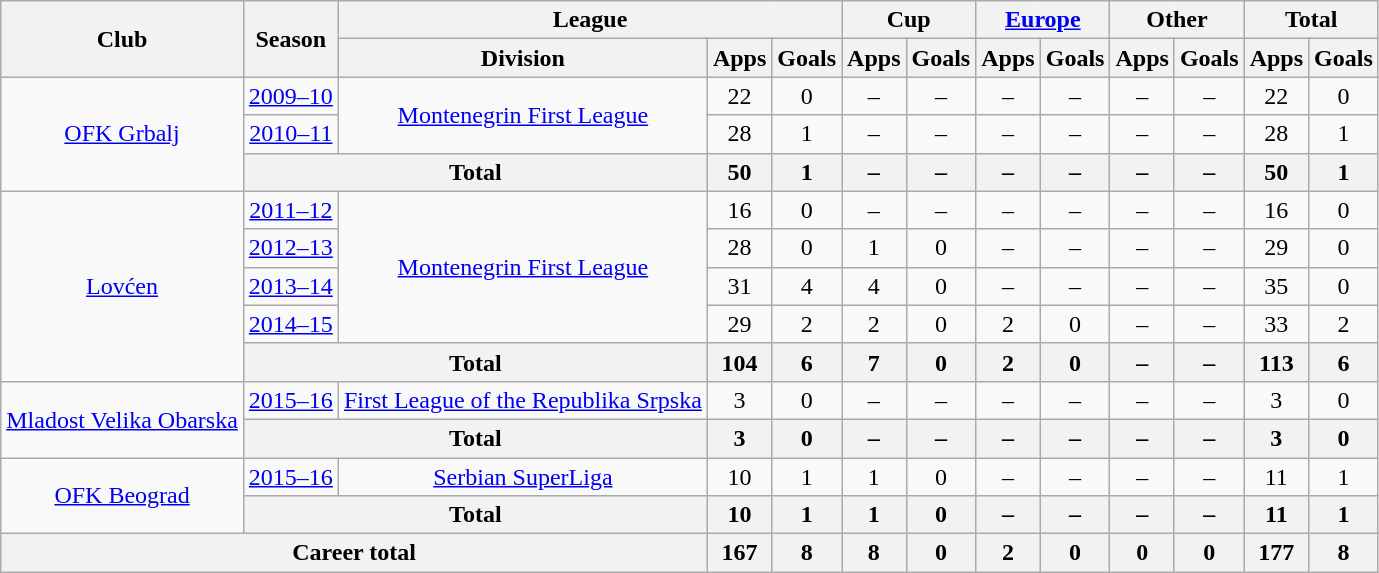<table class="wikitable" style="text-align: center;">
<tr>
<th rowspan="2">Club</th>
<th rowspan="2">Season</th>
<th colspan="3">League</th>
<th colspan="2">Cup</th>
<th colspan="2"><a href='#'>Europe</a></th>
<th colspan="2">Other</th>
<th colspan="2">Total</th>
</tr>
<tr>
<th>Division</th>
<th>Apps</th>
<th>Goals</th>
<th>Apps</th>
<th>Goals</th>
<th>Apps</th>
<th>Goals</th>
<th>Apps</th>
<th>Goals</th>
<th>Apps</th>
<th>Goals</th>
</tr>
<tr>
<td rowspan="3" valign="center"><a href='#'>OFK Grbalj</a></td>
<td><a href='#'>2009–10</a></td>
<td rowspan=2><a href='#'>Montenegrin First League</a></td>
<td>22</td>
<td>0</td>
<td>–</td>
<td>–</td>
<td>–</td>
<td>–</td>
<td>–</td>
<td>–</td>
<td>22</td>
<td>0</td>
</tr>
<tr>
<td><a href='#'>2010–11</a></td>
<td>28</td>
<td>1</td>
<td>–</td>
<td>–</td>
<td>–</td>
<td>–</td>
<td>–</td>
<td>–</td>
<td>28</td>
<td>1</td>
</tr>
<tr>
<th colspan="2">Total</th>
<th>50</th>
<th>1</th>
<th>–</th>
<th>–</th>
<th>–</th>
<th>–</th>
<th>–</th>
<th>–</th>
<th>50</th>
<th>1</th>
</tr>
<tr>
<td rowspan="5" valign="center"><a href='#'>Lovćen</a></td>
<td><a href='#'>2011–12</a></td>
<td rowspan=4><a href='#'>Montenegrin First League</a></td>
<td>16</td>
<td>0</td>
<td>–</td>
<td>–</td>
<td>–</td>
<td>–</td>
<td>–</td>
<td>–</td>
<td>16</td>
<td>0</td>
</tr>
<tr>
<td><a href='#'>2012–13</a></td>
<td>28</td>
<td>0</td>
<td>1</td>
<td>0</td>
<td>–</td>
<td>–</td>
<td>–</td>
<td>–</td>
<td>29</td>
<td>0</td>
</tr>
<tr>
<td><a href='#'>2013–14</a></td>
<td>31</td>
<td>4</td>
<td>4</td>
<td>0</td>
<td>–</td>
<td>–</td>
<td>–</td>
<td>–</td>
<td>35</td>
<td>0</td>
</tr>
<tr>
<td><a href='#'>2014–15</a></td>
<td>29</td>
<td>2</td>
<td>2</td>
<td>0</td>
<td>2</td>
<td>0</td>
<td>–</td>
<td>–</td>
<td>33</td>
<td>2</td>
</tr>
<tr>
<th colspan="2">Total</th>
<th>104</th>
<th>6</th>
<th>7</th>
<th>0</th>
<th>2</th>
<th>0</th>
<th>–</th>
<th>–</th>
<th>113</th>
<th>6</th>
</tr>
<tr>
<td rowspan="2" valign="center"><a href='#'>Mladost Velika Obarska</a></td>
<td><a href='#'>2015–16</a></td>
<td><a href='#'>First League of the Republika Srpska</a></td>
<td>3</td>
<td>0</td>
<td>–</td>
<td>–</td>
<td>–</td>
<td>–</td>
<td>–</td>
<td>–</td>
<td>3</td>
<td>0</td>
</tr>
<tr>
<th colspan="2">Total</th>
<th>3</th>
<th>0</th>
<th>–</th>
<th>–</th>
<th>–</th>
<th>–</th>
<th>–</th>
<th>–</th>
<th>3</th>
<th>0</th>
</tr>
<tr>
<td rowspan="2" valign="center"><a href='#'>OFK Beograd</a></td>
<td><a href='#'>2015–16</a></td>
<td><a href='#'>Serbian SuperLiga</a></td>
<td>10</td>
<td>1</td>
<td>1</td>
<td>0</td>
<td>–</td>
<td>–</td>
<td>–</td>
<td>–</td>
<td>11</td>
<td>1</td>
</tr>
<tr>
<th colspan="2">Total</th>
<th>10</th>
<th>1</th>
<th>1</th>
<th>0</th>
<th>–</th>
<th>–</th>
<th>–</th>
<th>–</th>
<th>11</th>
<th>1</th>
</tr>
<tr>
<th colspan="3">Career total</th>
<th>167</th>
<th>8</th>
<th>8</th>
<th>0</th>
<th>2</th>
<th>0</th>
<th>0</th>
<th>0</th>
<th>177</th>
<th>8</th>
</tr>
</table>
